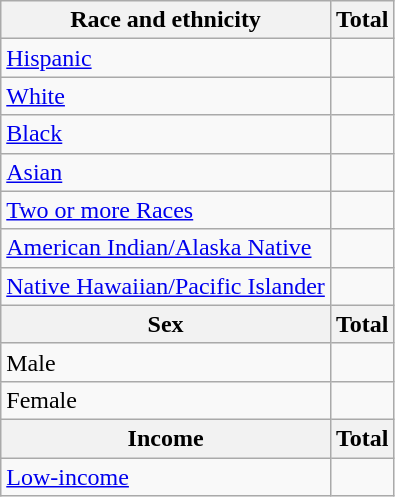<table class="wikitable floatright sortable collapsible"; text-align:left; font-size:80%;">
<tr>
<th>Race and ethnicity</th>
<th colspan="2" data-sort-type=number>Total</th>
</tr>
<tr>
<td><a href='#'>Hispanic</a></td>
<td align=right></td>
</tr>
<tr>
<td><a href='#'>White</a></td>
<td align=right></td>
</tr>
<tr>
<td><a href='#'>Black</a></td>
<td align=right></td>
</tr>
<tr>
<td><a href='#'>Asian</a></td>
<td align=right></td>
</tr>
<tr>
<td><a href='#'>Two or more Races</a></td>
<td align=right></td>
</tr>
<tr>
<td><a href='#'>American Indian/Alaska Native</a></td>
<td align=right></td>
</tr>
<tr>
<td><a href='#'>Native Hawaiian/Pacific Islander</a></td>
<td align=right></td>
</tr>
<tr>
<th>Sex</th>
<th colspan="2" data-sort-type=number>Total</th>
</tr>
<tr>
<td>Male</td>
<td align=right></td>
</tr>
<tr>
<td>Female</td>
<td align=right></td>
</tr>
<tr>
<th>Income</th>
<th colspan="2" data-sort-type=number>Total</th>
</tr>
<tr>
<td><a href='#'>Low-income</a></td>
<td align=right></td>
</tr>
</table>
